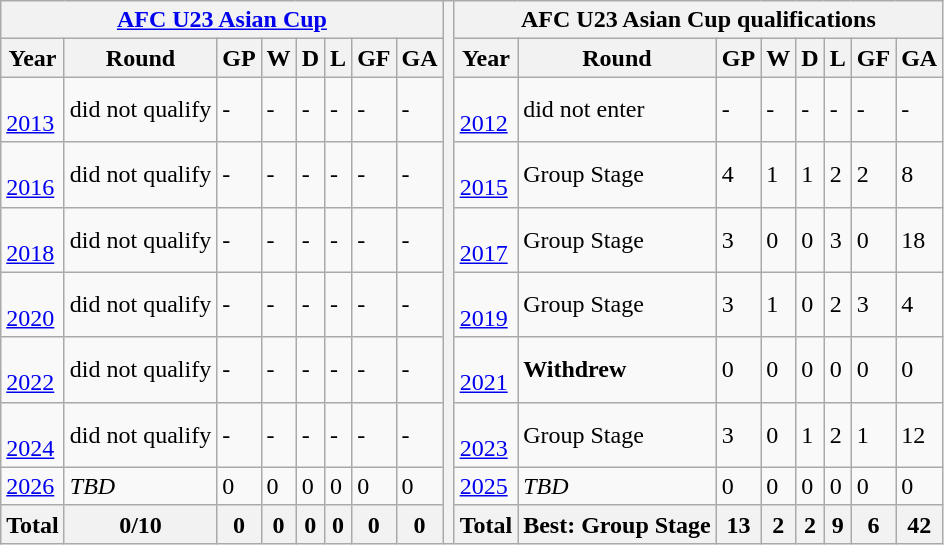<table class="wikitable" stvle="text-align: center;font-size:90%;">
<tr>
<th colspan=8><a href='#'>AFC U23 Asian Cup</a></th>
<th rowspan="16"></th>
<th colspan=8>AFC U23 Asian Cup qualifications</th>
</tr>
<tr>
<th>Year</th>
<th>Round</th>
<th>GP</th>
<th>W</th>
<th>D</th>
<th>L</th>
<th>GF</th>
<th>GA</th>
<th>Year</th>
<th>Round</th>
<th>GP</th>
<th>W</th>
<th>D</th>
<th>L</th>
<th>GF</th>
<th>GA</th>
</tr>
<tr>
<td><br><a href='#'>2013</a></td>
<td>did not qualify</td>
<td>-</td>
<td>-</td>
<td>-</td>
<td>-</td>
<td>-</td>
<td>-</td>
<td><br><a href='#'>2012</a></td>
<td>did not enter</td>
<td>-</td>
<td>-</td>
<td>-</td>
<td>-</td>
<td>-</td>
<td>-</td>
</tr>
<tr>
<td><br><a href='#'>2016</a></td>
<td>did not qualify</td>
<td>-</td>
<td>-</td>
<td>-</td>
<td>-</td>
<td>-</td>
<td>-</td>
<td><br><a href='#'>2015</a></td>
<td>Group Stage</td>
<td>4</td>
<td>1</td>
<td>1</td>
<td>2</td>
<td>2</td>
<td>8</td>
</tr>
<tr>
<td><br><a href='#'>2018</a></td>
<td>did not qualify</td>
<td>-</td>
<td>-</td>
<td>-</td>
<td>-</td>
<td>-</td>
<td>-</td>
<td><br><a href='#'>2017</a></td>
<td>Group Stage</td>
<td>3</td>
<td>0</td>
<td>0</td>
<td>3</td>
<td>0</td>
<td>18</td>
</tr>
<tr>
<td><br><a href='#'>2020</a></td>
<td>did not qualify</td>
<td>-</td>
<td>-</td>
<td>-</td>
<td>-</td>
<td>-</td>
<td>-</td>
<td><br><a href='#'>2019</a></td>
<td>Group Stage</td>
<td>3</td>
<td>1</td>
<td>0</td>
<td>2</td>
<td>3</td>
<td>4</td>
</tr>
<tr>
<td><br><a href='#'>2022</a></td>
<td>did not qualify</td>
<td>-</td>
<td>-</td>
<td>-</td>
<td>-</td>
<td>-</td>
<td>-</td>
<td><br><a href='#'>2021</a></td>
<td><strong>Withdrew</strong></td>
<td>0</td>
<td>0</td>
<td>0</td>
<td>0</td>
<td>0</td>
<td>0</td>
</tr>
<tr>
<td><br><a href='#'>2024</a></td>
<td>did not qualify</td>
<td>-</td>
<td>-</td>
<td>-</td>
<td>-</td>
<td>-</td>
<td>-</td>
<td><br><a href='#'>2023</a></td>
<td>Group Stage</td>
<td>3</td>
<td>0</td>
<td>1</td>
<td>2</td>
<td>1</td>
<td ->12</td>
</tr>
<tr>
<td> <a href='#'>2026</a></td>
<td><em>TBD</em></td>
<td>0</td>
<td>0</td>
<td>0</td>
<td>0</td>
<td>0</td>
<td>0</td>
<td><a href='#'>2025</a></td>
<td><em>TBD</em></td>
<td>0</td>
<td>0</td>
<td>0</td>
<td>0</td>
<td>0</td>
<td>0</td>
</tr>
<tr>
<th><strong>Total</strong></th>
<th><strong>0/10</strong></th>
<th><strong>0</strong></th>
<th><strong>0</strong></th>
<th><strong>0</strong></th>
<th><strong>0</strong></th>
<th><strong>0</strong></th>
<th><strong>0</strong></th>
<th><strong>Total</strong></th>
<th><strong>Best: Group Stage</strong></th>
<th><strong>13</strong></th>
<th><strong>2</strong></th>
<th><strong>2</strong></th>
<th><strong>9</strong></th>
<th><strong>6</strong></th>
<th><strong>42</strong></th>
</tr>
</table>
